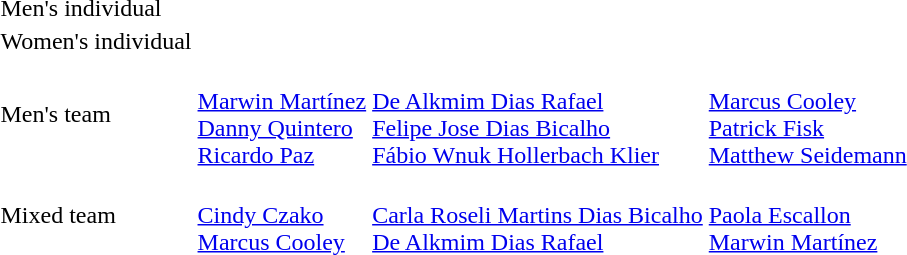<table>
<tr>
<td>Men's individual</td>
<td></td>
<td></td>
<td></td>
</tr>
<tr>
<td>Women's individual</td>
<td></td>
<td></td>
<td></td>
</tr>
<tr>
<td>Men's team</td>
<td><br><a href='#'>Marwin Martínez</a><br><a href='#'>Danny Quintero</a><br><a href='#'>Ricardo Paz</a></td>
<td><br><a href='#'>De Alkmim Dias Rafael</a><br><a href='#'>Felipe Jose Dias Bicalho</a><br><a href='#'>Fábio Wnuk Hollerbach Klier</a></td>
<td><br><a href='#'>Marcus Cooley</a><br><a href='#'>Patrick Fisk</a><br><a href='#'>Matthew Seidemann</a></td>
</tr>
<tr>
<td>Mixed team</td>
<td><br><a href='#'>Cindy Czako</a><br><a href='#'>Marcus Cooley</a></td>
<td><br><a href='#'>Carla Roseli Martins Dias Bicalho</a><br><a href='#'>De Alkmim Dias Rafael</a></td>
<td><br><a href='#'>Paola Escallon</a><br><a href='#'>Marwin Martínez</a></td>
</tr>
</table>
